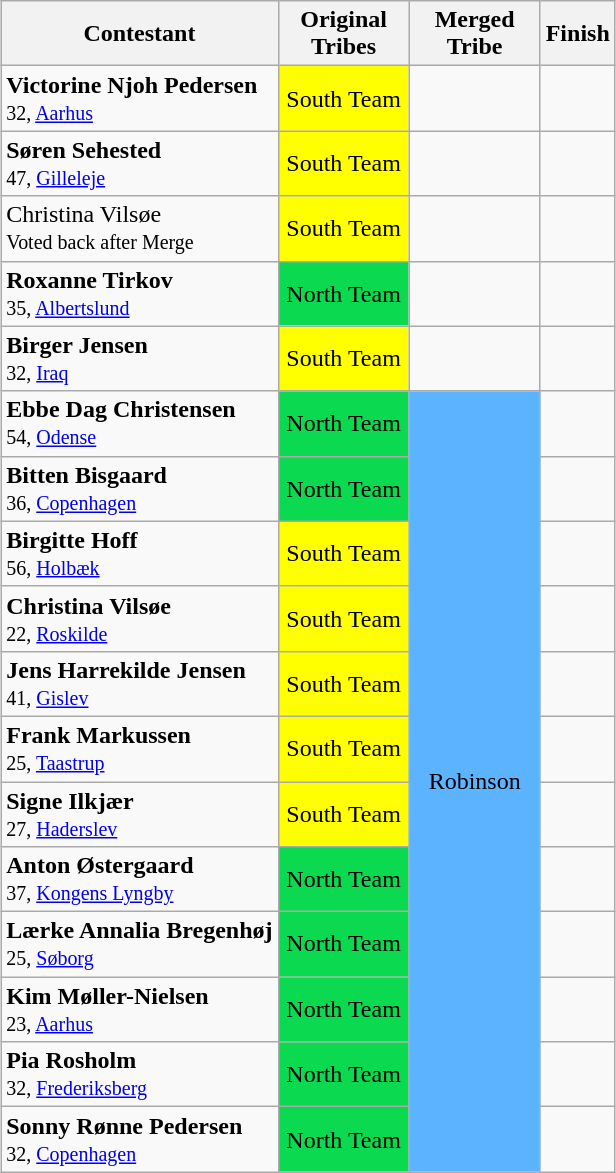<table class="wikitable" style="margin:auto; text-align:center">
<tr>
<th>Contestant</th>
<th width=80>Original<br>Tribes</th>
<th width=80>Merged<br>Tribe</th>
<th>Finish</th>
</tr>
<tr>
<td align="left"><strong>Victorine Njoh Pedersen</strong><br><small>32, <a href='#'>Aarhus</a></small></td>
<td bgcolor="yellow" align=center>South Team</td>
<td></td>
<td></td>
</tr>
<tr>
<td align="left"><strong>Søren Sehested</strong><br><small>47, <a href='#'>Gilleleje</a></small></td>
<td bgcolor="yellow" align=center>South Team</td>
<td></td>
<td></td>
</tr>
<tr>
<td align="left">Christina Vilsøe<br><small>Voted back after Merge</small></td>
<td bgcolor="yellow" align=center>South Team</td>
<td></td>
<td></td>
</tr>
<tr>
<td align="left"><strong>Roxanne Tirkov</strong><br><small>35, <a href='#'>Albertslund</a></small></td>
<td bgcolor="#0BDA51" align=center>North Team</td>
<td></td>
<td></td>
</tr>
<tr>
<td align="left"><strong>Birger Jensen</strong><br><small>32, <a href='#'>Iraq</a></small></td>
<td bgcolor="yellow" align=center>South Team</td>
<td></td>
<td></td>
</tr>
<tr>
<td align="left"><strong>Ebbe Dag Christensen</strong><br><small>54, <a href='#'>Odense</a></small></td>
<td bgcolor="#0BDA51" align=center>North Team</td>
<td align=center bgcolor="#5CB3FF" rowspan=12>Robinson</td>
<td></td>
</tr>
<tr>
<td align="left"><strong>Bitten Bisgaard</strong><br><small>36, <a href='#'>Copenhagen</a></small></td>
<td bgcolor="#0BDA51" align=center>North Team</td>
<td></td>
</tr>
<tr>
<td align="left"><strong>Birgitte Hoff</strong><br><small>56, <a href='#'>Holbæk</a></small></td>
<td bgcolor="yellow" align=center>South Team</td>
<td></td>
</tr>
<tr>
<td align="left"><strong>Christina Vilsøe</strong><br><small>22, <a href='#'>Roskilde</a></small></td>
<td bgcolor="yellow" align=center>South Team</td>
<td></td>
</tr>
<tr>
<td align="left"><strong>Jens Harrekilde Jensen</strong><br><small>41, <a href='#'>Gislev</a></small></td>
<td bgcolor="yellow" align=center>South Team</td>
<td></td>
</tr>
<tr>
<td align="left"><strong>Frank Markussen</strong><br><small>25, <a href='#'>Taastrup</a></small></td>
<td bgcolor="yellow" align=center>South Team</td>
<td></td>
</tr>
<tr>
<td align="left"><strong>Signe Ilkjær</strong><br><small>27, <a href='#'>Haderslev</a></small></td>
<td bgcolor="yellow" align=center>South Team</td>
<td></td>
</tr>
<tr>
<td align="left"><strong>Anton Østergaard</strong><br><small>37, <a href='#'>Kongens Lyngby</a></small></td>
<td bgcolor="#0BDA51" align=center>North Team</td>
<td></td>
</tr>
<tr>
<td align="left"><strong>Lærke Annalia Bregenhøj</strong><br><small>25, <a href='#'>Søborg</a></small></td>
<td bgcolor="#0BDA51" align=center>North Team</td>
<td></td>
</tr>
<tr>
<td align="left"><strong>Kim Møller-Nielsen</strong><br><small>23, <a href='#'>Aarhus</a></small></td>
<td bgcolor="#0BDA51" align=center>North Team</td>
<td></td>
</tr>
<tr>
<td align="left"><strong>Pia Rosholm</strong><br><small>32, <a href='#'>Frederiksberg</a></small></td>
<td bgcolor="#0BDA51" align=center>North Team</td>
<td></td>
</tr>
<tr>
<td align="left"><strong>Sonny Rønne Pedersen</strong><br><small>32, <a href='#'>Copenhagen</a></small></td>
<td bgcolor="#0BDA51" align=center>North Team</td>
<td></td>
</tr>
</table>
